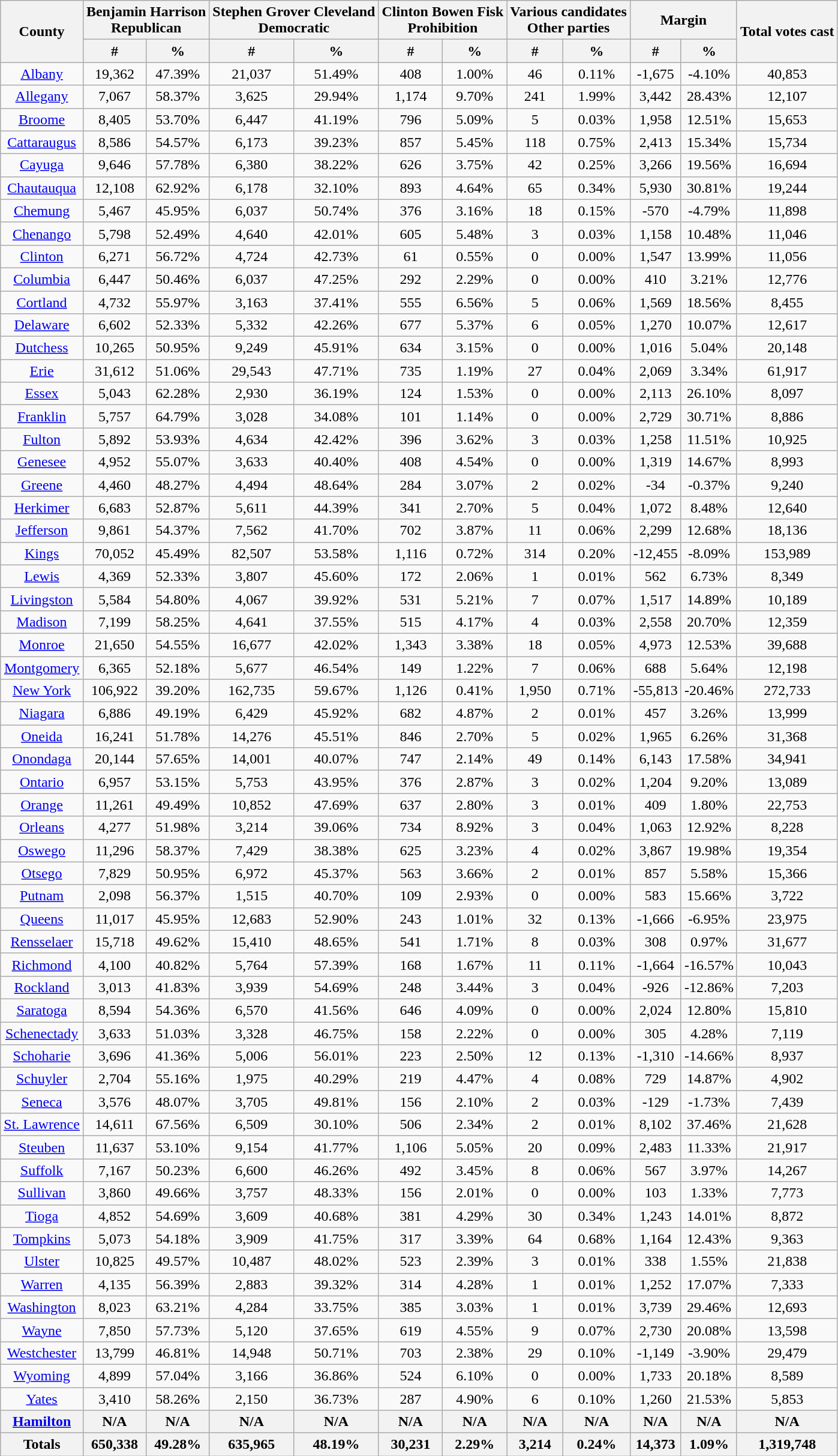<table class="wikitable sortable">
<tr>
<th rowspan="2">County</th>
<th colspan="2">Benjamin Harrison<br>Republican</th>
<th colspan="2">Stephen Grover Cleveland<br>Democratic</th>
<th colspan="2">Clinton Bowen Fisk <br>Prohibition</th>
<th colspan="2">Various candidates<br>Other parties</th>
<th colspan="2">Margin</th>
<th rowspan="2" data-sort-type="number">Total votes cast</th>
</tr>
<tr bgcolor="lightgrey">
<th data-sort-type="number">#</th>
<th data-sort-type="number">%</th>
<th data-sort-type="number">#</th>
<th data-sort-type="number">%</th>
<th data-sort-type="number">#</th>
<th data-sort-type="number">%</th>
<th data-sort-type="number">#</th>
<th data-sort-type="number">%</th>
<th data-sort-type="number">#</th>
<th data-sort-type="number">%</th>
</tr>
<tr style="text-align:center;">
<td><a href='#'>Albany</a></td>
<td>19,362</td>
<td>47.39%</td>
<td>21,037</td>
<td>51.49%</td>
<td>408</td>
<td>1.00%</td>
<td>46</td>
<td>0.11%</td>
<td>-1,675</td>
<td>-4.10%</td>
<td>40,853</td>
</tr>
<tr style="text-align:center;">
<td><a href='#'>Allegany</a></td>
<td>7,067</td>
<td>58.37%</td>
<td>3,625</td>
<td>29.94%</td>
<td>1,174</td>
<td>9.70%</td>
<td>241</td>
<td>1.99%</td>
<td>3,442</td>
<td>28.43%</td>
<td>12,107</td>
</tr>
<tr style="text-align:center;">
<td><a href='#'>Broome</a></td>
<td>8,405</td>
<td>53.70%</td>
<td>6,447</td>
<td>41.19%</td>
<td>796</td>
<td>5.09%</td>
<td>5</td>
<td>0.03%</td>
<td>1,958</td>
<td>12.51%</td>
<td>15,653</td>
</tr>
<tr style="text-align:center;">
<td><a href='#'>Cattaraugus</a></td>
<td>8,586</td>
<td>54.57%</td>
<td>6,173</td>
<td>39.23%</td>
<td>857</td>
<td>5.45%</td>
<td>118</td>
<td>0.75%</td>
<td>2,413</td>
<td>15.34%</td>
<td>15,734</td>
</tr>
<tr style="text-align:center;">
<td><a href='#'>Cayuga</a></td>
<td>9,646</td>
<td>57.78%</td>
<td>6,380</td>
<td>38.22%</td>
<td>626</td>
<td>3.75%</td>
<td>42</td>
<td>0.25%</td>
<td>3,266</td>
<td>19.56%</td>
<td>16,694</td>
</tr>
<tr style="text-align:center;">
<td><a href='#'>Chautauqua</a></td>
<td>12,108</td>
<td>62.92%</td>
<td>6,178</td>
<td>32.10%</td>
<td>893</td>
<td>4.64%</td>
<td>65</td>
<td>0.34%</td>
<td>5,930</td>
<td>30.81%</td>
<td>19,244</td>
</tr>
<tr style="text-align:center;">
<td><a href='#'>Chemung</a></td>
<td>5,467</td>
<td>45.95%</td>
<td>6,037</td>
<td>50.74%</td>
<td>376</td>
<td>3.16%</td>
<td>18</td>
<td>0.15%</td>
<td>-570</td>
<td>-4.79%</td>
<td>11,898</td>
</tr>
<tr style="text-align:center;">
<td><a href='#'>Chenango</a></td>
<td>5,798</td>
<td>52.49%</td>
<td>4,640</td>
<td>42.01%</td>
<td>605</td>
<td>5.48%</td>
<td>3</td>
<td>0.03%</td>
<td>1,158</td>
<td>10.48%</td>
<td>11,046</td>
</tr>
<tr style="text-align:center;">
<td><a href='#'>Clinton</a></td>
<td>6,271</td>
<td>56.72%</td>
<td>4,724</td>
<td>42.73%</td>
<td>61</td>
<td>0.55%</td>
<td>0</td>
<td>0.00%</td>
<td>1,547</td>
<td>13.99%</td>
<td>11,056</td>
</tr>
<tr style="text-align:center;">
<td><a href='#'>Columbia</a></td>
<td>6,447</td>
<td>50.46%</td>
<td>6,037</td>
<td>47.25%</td>
<td>292</td>
<td>2.29%</td>
<td>0</td>
<td>0.00%</td>
<td>410</td>
<td>3.21%</td>
<td>12,776</td>
</tr>
<tr style="text-align:center;">
<td><a href='#'>Cortland</a></td>
<td>4,732</td>
<td>55.97%</td>
<td>3,163</td>
<td>37.41%</td>
<td>555</td>
<td>6.56%</td>
<td>5</td>
<td>0.06%</td>
<td>1,569</td>
<td>18.56%</td>
<td>8,455</td>
</tr>
<tr style="text-align:center;">
<td><a href='#'>Delaware</a></td>
<td>6,602</td>
<td>52.33%</td>
<td>5,332</td>
<td>42.26%</td>
<td>677</td>
<td>5.37%</td>
<td>6</td>
<td>0.05%</td>
<td>1,270</td>
<td>10.07%</td>
<td>12,617</td>
</tr>
<tr style="text-align:center;">
<td><a href='#'>Dutchess</a></td>
<td>10,265</td>
<td>50.95%</td>
<td>9,249</td>
<td>45.91%</td>
<td>634</td>
<td>3.15%</td>
<td>0</td>
<td>0.00%</td>
<td>1,016</td>
<td>5.04%</td>
<td>20,148</td>
</tr>
<tr style="text-align:center;">
<td><a href='#'>Erie</a></td>
<td>31,612</td>
<td>51.06%</td>
<td>29,543</td>
<td>47.71%</td>
<td>735</td>
<td>1.19%</td>
<td>27</td>
<td>0.04%</td>
<td>2,069</td>
<td>3.34%</td>
<td>61,917</td>
</tr>
<tr style="text-align:center;">
<td><a href='#'>Essex</a></td>
<td>5,043</td>
<td>62.28%</td>
<td>2,930</td>
<td>36.19%</td>
<td>124</td>
<td>1.53%</td>
<td>0</td>
<td>0.00%</td>
<td>2,113</td>
<td>26.10%</td>
<td>8,097</td>
</tr>
<tr style="text-align:center;">
<td><a href='#'>Franklin</a></td>
<td>5,757</td>
<td>64.79%</td>
<td>3,028</td>
<td>34.08%</td>
<td>101</td>
<td>1.14%</td>
<td>0</td>
<td>0.00%</td>
<td>2,729</td>
<td>30.71%</td>
<td>8,886</td>
</tr>
<tr style="text-align:center;">
<td><a href='#'>Fulton</a></td>
<td>5,892</td>
<td>53.93%</td>
<td>4,634</td>
<td>42.42%</td>
<td>396</td>
<td>3.62%</td>
<td>3</td>
<td>0.03%</td>
<td>1,258</td>
<td>11.51%</td>
<td>10,925</td>
</tr>
<tr style="text-align:center;">
<td><a href='#'>Genesee</a></td>
<td>4,952</td>
<td>55.07%</td>
<td>3,633</td>
<td>40.40%</td>
<td>408</td>
<td>4.54%</td>
<td>0</td>
<td>0.00%</td>
<td>1,319</td>
<td>14.67%</td>
<td>8,993</td>
</tr>
<tr style="text-align:center;">
<td><a href='#'>Greene</a></td>
<td>4,460</td>
<td>48.27%</td>
<td>4,494</td>
<td>48.64%</td>
<td>284</td>
<td>3.07%</td>
<td>2</td>
<td>0.02%</td>
<td>-34</td>
<td>-0.37%</td>
<td>9,240</td>
</tr>
<tr style="text-align:center;">
<td><a href='#'>Herkimer</a></td>
<td>6,683</td>
<td>52.87%</td>
<td>5,611</td>
<td>44.39%</td>
<td>341</td>
<td>2.70%</td>
<td>5</td>
<td>0.04%</td>
<td>1,072</td>
<td>8.48%</td>
<td>12,640</td>
</tr>
<tr style="text-align:center;">
<td><a href='#'>Jefferson</a></td>
<td>9,861</td>
<td>54.37%</td>
<td>7,562</td>
<td>41.70%</td>
<td>702</td>
<td>3.87%</td>
<td>11</td>
<td>0.06%</td>
<td>2,299</td>
<td>12.68%</td>
<td>18,136</td>
</tr>
<tr style="text-align:center;">
<td><a href='#'>Kings</a></td>
<td>70,052</td>
<td>45.49%</td>
<td>82,507</td>
<td>53.58%</td>
<td>1,116</td>
<td>0.72%</td>
<td>314</td>
<td>0.20%</td>
<td>-12,455</td>
<td>-8.09%</td>
<td>153,989</td>
</tr>
<tr style="text-align:center;">
<td><a href='#'>Lewis</a></td>
<td>4,369</td>
<td>52.33%</td>
<td>3,807</td>
<td>45.60%</td>
<td>172</td>
<td>2.06%</td>
<td>1</td>
<td>0.01%</td>
<td>562</td>
<td>6.73%</td>
<td>8,349</td>
</tr>
<tr style="text-align:center;">
<td><a href='#'>Livingston</a></td>
<td>5,584</td>
<td>54.80%</td>
<td>4,067</td>
<td>39.92%</td>
<td>531</td>
<td>5.21%</td>
<td>7</td>
<td>0.07%</td>
<td>1,517</td>
<td>14.89%</td>
<td>10,189</td>
</tr>
<tr style="text-align:center;">
<td><a href='#'>Madison</a></td>
<td>7,199</td>
<td>58.25%</td>
<td>4,641</td>
<td>37.55%</td>
<td>515</td>
<td>4.17%</td>
<td>4</td>
<td>0.03%</td>
<td>2,558</td>
<td>20.70%</td>
<td>12,359</td>
</tr>
<tr style="text-align:center;">
<td><a href='#'>Monroe</a></td>
<td>21,650</td>
<td>54.55%</td>
<td>16,677</td>
<td>42.02%</td>
<td>1,343</td>
<td>3.38%</td>
<td>18</td>
<td>0.05%</td>
<td>4,973</td>
<td>12.53%</td>
<td>39,688</td>
</tr>
<tr style="text-align:center;">
<td><a href='#'>Montgomery</a></td>
<td>6,365</td>
<td>52.18%</td>
<td>5,677</td>
<td>46.54%</td>
<td>149</td>
<td>1.22%</td>
<td>7</td>
<td>0.06%</td>
<td>688</td>
<td>5.64%</td>
<td>12,198</td>
</tr>
<tr style="text-align:center;">
<td><a href='#'>New York</a></td>
<td>106,922</td>
<td>39.20%</td>
<td>162,735</td>
<td>59.67%</td>
<td>1,126</td>
<td>0.41%</td>
<td>1,950</td>
<td>0.71%</td>
<td>-55,813</td>
<td>-20.46%</td>
<td>272,733</td>
</tr>
<tr style="text-align:center;">
<td><a href='#'>Niagara</a></td>
<td>6,886</td>
<td>49.19%</td>
<td>6,429</td>
<td>45.92%</td>
<td>682</td>
<td>4.87%</td>
<td>2</td>
<td>0.01%</td>
<td>457</td>
<td>3.26%</td>
<td>13,999</td>
</tr>
<tr style="text-align:center;">
<td><a href='#'>Oneida</a></td>
<td>16,241</td>
<td>51.78%</td>
<td>14,276</td>
<td>45.51%</td>
<td>846</td>
<td>2.70%</td>
<td>5</td>
<td>0.02%</td>
<td>1,965</td>
<td>6.26%</td>
<td>31,368</td>
</tr>
<tr style="text-align:center;">
<td><a href='#'>Onondaga</a></td>
<td>20,144</td>
<td>57.65%</td>
<td>14,001</td>
<td>40.07%</td>
<td>747</td>
<td>2.14%</td>
<td>49</td>
<td>0.14%</td>
<td>6,143</td>
<td>17.58%</td>
<td>34,941</td>
</tr>
<tr style="text-align:center;">
<td><a href='#'>Ontario</a></td>
<td>6,957</td>
<td>53.15%</td>
<td>5,753</td>
<td>43.95%</td>
<td>376</td>
<td>2.87%</td>
<td>3</td>
<td>0.02%</td>
<td>1,204</td>
<td>9.20%</td>
<td>13,089</td>
</tr>
<tr style="text-align:center;">
<td><a href='#'>Orange</a></td>
<td>11,261</td>
<td>49.49%</td>
<td>10,852</td>
<td>47.69%</td>
<td>637</td>
<td>2.80%</td>
<td>3</td>
<td>0.01%</td>
<td>409</td>
<td>1.80%</td>
<td>22,753</td>
</tr>
<tr style="text-align:center;">
<td><a href='#'>Orleans</a></td>
<td>4,277</td>
<td>51.98%</td>
<td>3,214</td>
<td>39.06%</td>
<td>734</td>
<td>8.92%</td>
<td>3</td>
<td>0.04%</td>
<td>1,063</td>
<td>12.92%</td>
<td>8,228</td>
</tr>
<tr style="text-align:center;">
<td><a href='#'>Oswego</a></td>
<td>11,296</td>
<td>58.37%</td>
<td>7,429</td>
<td>38.38%</td>
<td>625</td>
<td>3.23%</td>
<td>4</td>
<td>0.02%</td>
<td>3,867</td>
<td>19.98%</td>
<td>19,354</td>
</tr>
<tr style="text-align:center;">
<td><a href='#'>Otsego</a></td>
<td>7,829</td>
<td>50.95%</td>
<td>6,972</td>
<td>45.37%</td>
<td>563</td>
<td>3.66%</td>
<td>2</td>
<td>0.01%</td>
<td>857</td>
<td>5.58%</td>
<td>15,366</td>
</tr>
<tr style="text-align:center;">
<td><a href='#'>Putnam</a></td>
<td>2,098</td>
<td>56.37%</td>
<td>1,515</td>
<td>40.70%</td>
<td>109</td>
<td>2.93%</td>
<td>0</td>
<td>0.00%</td>
<td>583</td>
<td>15.66%</td>
<td>3,722</td>
</tr>
<tr style="text-align:center;">
<td><a href='#'>Queens</a></td>
<td>11,017</td>
<td>45.95%</td>
<td>12,683</td>
<td>52.90%</td>
<td>243</td>
<td>1.01%</td>
<td>32</td>
<td>0.13%</td>
<td>-1,666</td>
<td>-6.95%</td>
<td>23,975</td>
</tr>
<tr style="text-align:center;">
<td><a href='#'>Rensselaer</a></td>
<td>15,718</td>
<td>49.62%</td>
<td>15,410</td>
<td>48.65%</td>
<td>541</td>
<td>1.71%</td>
<td>8</td>
<td>0.03%</td>
<td>308</td>
<td>0.97%</td>
<td>31,677</td>
</tr>
<tr style="text-align:center;">
<td><a href='#'>Richmond</a></td>
<td>4,100</td>
<td>40.82%</td>
<td>5,764</td>
<td>57.39%</td>
<td>168</td>
<td>1.67%</td>
<td>11</td>
<td>0.11%</td>
<td>-1,664</td>
<td>-16.57%</td>
<td>10,043</td>
</tr>
<tr style="text-align:center;">
<td><a href='#'>Rockland</a></td>
<td>3,013</td>
<td>41.83%</td>
<td>3,939</td>
<td>54.69%</td>
<td>248</td>
<td>3.44%</td>
<td>3</td>
<td>0.04%</td>
<td>-926</td>
<td>-12.86%</td>
<td>7,203</td>
</tr>
<tr style="text-align:center;">
<td><a href='#'>Saratoga</a></td>
<td>8,594</td>
<td>54.36%</td>
<td>6,570</td>
<td>41.56%</td>
<td>646</td>
<td>4.09%</td>
<td>0</td>
<td>0.00%</td>
<td>2,024</td>
<td>12.80%</td>
<td>15,810</td>
</tr>
<tr style="text-align:center;">
<td><a href='#'>Schenectady</a></td>
<td>3,633</td>
<td>51.03%</td>
<td>3,328</td>
<td>46.75%</td>
<td>158</td>
<td>2.22%</td>
<td>0</td>
<td>0.00%</td>
<td>305</td>
<td>4.28%</td>
<td>7,119</td>
</tr>
<tr style="text-align:center;">
<td><a href='#'>Schoharie</a></td>
<td>3,696</td>
<td>41.36%</td>
<td>5,006</td>
<td>56.01%</td>
<td>223</td>
<td>2.50%</td>
<td>12</td>
<td>0.13%</td>
<td>-1,310</td>
<td>-14.66%</td>
<td>8,937</td>
</tr>
<tr style="text-align:center;">
<td><a href='#'>Schuyler</a></td>
<td>2,704</td>
<td>55.16%</td>
<td>1,975</td>
<td>40.29%</td>
<td>219</td>
<td>4.47%</td>
<td>4</td>
<td>0.08%</td>
<td>729</td>
<td>14.87%</td>
<td>4,902</td>
</tr>
<tr style="text-align:center;">
<td><a href='#'>Seneca</a></td>
<td>3,576</td>
<td>48.07%</td>
<td>3,705</td>
<td>49.81%</td>
<td>156</td>
<td>2.10%</td>
<td>2</td>
<td>0.03%</td>
<td>-129</td>
<td>-1.73%</td>
<td>7,439</td>
</tr>
<tr style="text-align:center;">
<td><a href='#'>St. Lawrence</a></td>
<td>14,611</td>
<td>67.56%</td>
<td>6,509</td>
<td>30.10%</td>
<td>506</td>
<td>2.34%</td>
<td>2</td>
<td>0.01%</td>
<td>8,102</td>
<td>37.46%</td>
<td>21,628</td>
</tr>
<tr style="text-align:center;">
<td><a href='#'>Steuben</a></td>
<td>11,637</td>
<td>53.10%</td>
<td>9,154</td>
<td>41.77%</td>
<td>1,106</td>
<td>5.05%</td>
<td>20</td>
<td>0.09%</td>
<td>2,483</td>
<td>11.33%</td>
<td>21,917</td>
</tr>
<tr style="text-align:center;">
<td><a href='#'>Suffolk</a></td>
<td>7,167</td>
<td>50.23%</td>
<td>6,600</td>
<td>46.26%</td>
<td>492</td>
<td>3.45%</td>
<td>8</td>
<td>0.06%</td>
<td>567</td>
<td>3.97%</td>
<td>14,267</td>
</tr>
<tr style="text-align:center;">
<td><a href='#'>Sullivan</a></td>
<td>3,860</td>
<td>49.66%</td>
<td>3,757</td>
<td>48.33%</td>
<td>156</td>
<td>2.01%</td>
<td>0</td>
<td>0.00%</td>
<td>103</td>
<td>1.33%</td>
<td>7,773</td>
</tr>
<tr style="text-align:center;">
<td><a href='#'>Tioga</a></td>
<td>4,852</td>
<td>54.69%</td>
<td>3,609</td>
<td>40.68%</td>
<td>381</td>
<td>4.29%</td>
<td>30</td>
<td>0.34%</td>
<td>1,243</td>
<td>14.01%</td>
<td>8,872</td>
</tr>
<tr style="text-align:center;">
<td><a href='#'>Tompkins</a></td>
<td>5,073</td>
<td>54.18%</td>
<td>3,909</td>
<td>41.75%</td>
<td>317</td>
<td>3.39%</td>
<td>64</td>
<td>0.68%</td>
<td>1,164</td>
<td>12.43%</td>
<td>9,363</td>
</tr>
<tr style="text-align:center;">
<td><a href='#'>Ulster</a></td>
<td>10,825</td>
<td>49.57%</td>
<td>10,487</td>
<td>48.02%</td>
<td>523</td>
<td>2.39%</td>
<td>3</td>
<td>0.01%</td>
<td>338</td>
<td>1.55%</td>
<td>21,838</td>
</tr>
<tr style="text-align:center;">
<td><a href='#'>Warren</a></td>
<td>4,135</td>
<td>56.39%</td>
<td>2,883</td>
<td>39.32%</td>
<td>314</td>
<td>4.28%</td>
<td>1</td>
<td>0.01%</td>
<td>1,252</td>
<td>17.07%</td>
<td>7,333</td>
</tr>
<tr style="text-align:center;">
<td><a href='#'>Washington</a></td>
<td>8,023</td>
<td>63.21%</td>
<td>4,284</td>
<td>33.75%</td>
<td>385</td>
<td>3.03%</td>
<td>1</td>
<td>0.01%</td>
<td>3,739</td>
<td>29.46%</td>
<td>12,693</td>
</tr>
<tr style="text-align:center;">
<td><a href='#'>Wayne</a></td>
<td>7,850</td>
<td>57.73%</td>
<td>5,120</td>
<td>37.65%</td>
<td>619</td>
<td>4.55%</td>
<td>9</td>
<td>0.07%</td>
<td>2,730</td>
<td>20.08%</td>
<td>13,598</td>
</tr>
<tr style="text-align:center;">
<td><a href='#'>Westchester</a></td>
<td>13,799</td>
<td>46.81%</td>
<td>14,948</td>
<td>50.71%</td>
<td>703</td>
<td>2.38%</td>
<td>29</td>
<td>0.10%</td>
<td>-1,149</td>
<td>-3.90%</td>
<td>29,479</td>
</tr>
<tr style="text-align:center;">
<td><a href='#'>Wyoming</a></td>
<td>4,899</td>
<td>57.04%</td>
<td>3,166</td>
<td>36.86%</td>
<td>524</td>
<td>6.10%</td>
<td>0</td>
<td>0.00%</td>
<td>1,733</td>
<td>20.18%</td>
<td>8,589</td>
</tr>
<tr style="text-align:center;">
<td><a href='#'>Yates</a></td>
<td>3,410</td>
<td>58.26%</td>
<td>2,150</td>
<td>36.73%</td>
<td>287</td>
<td>4.90%</td>
<td>6</td>
<td>0.10%</td>
<td>1,260</td>
<td>21.53%</td>
<td>5,853</td>
</tr>
<tr>
<th><a href='#'>Hamilton</a></th>
<th>N/A</th>
<th>N/A</th>
<th>N/A</th>
<th>N/A</th>
<th>N/A</th>
<th>N/A</th>
<th>N/A</th>
<th>N/A</th>
<th>N/A</th>
<th>N/A</th>
<th>N/A</th>
</tr>
<tr>
<th>Totals</th>
<th>650,338</th>
<th>49.28%</th>
<th>635,965</th>
<th>48.19%</th>
<th>30,231</th>
<th>2.29%</th>
<th>3,214</th>
<th>0.24%</th>
<th>14,373</th>
<th>1.09%</th>
<th>1,319,748</th>
</tr>
</table>
